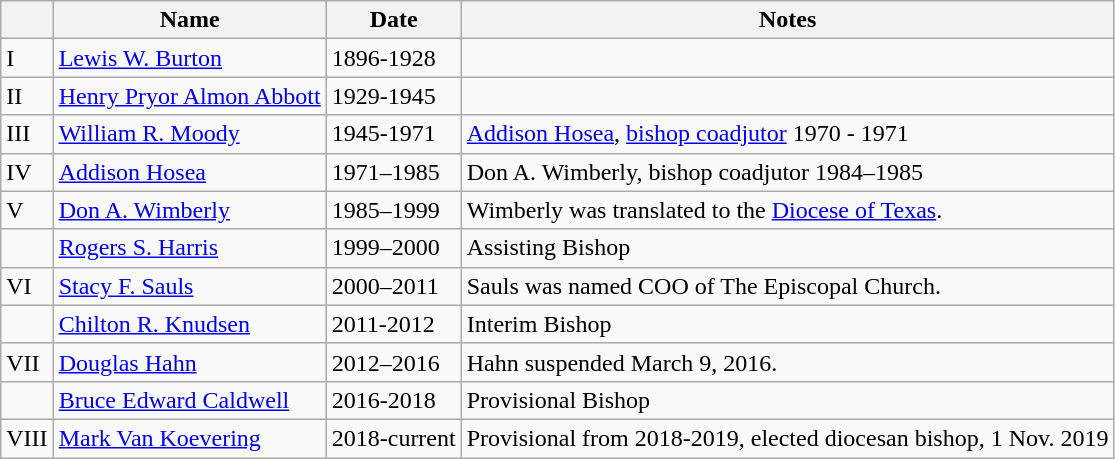<table class="wikitable">
<tr>
<th></th>
<th>Name</th>
<th>Date</th>
<th>Notes</th>
</tr>
<tr>
<td>I</td>
<td><a href='#'>Lewis W. Burton</a></td>
<td>1896-1928</td>
<td></td>
</tr>
<tr>
<td>II</td>
<td><a href='#'>Henry Pryor Almon Abbott</a></td>
<td>1929-1945</td>
<td></td>
</tr>
<tr>
<td>III</td>
<td><a href='#'>William R. Moody</a></td>
<td>1945-1971</td>
<td><a href='#'>Addison Hosea</a>, <a href='#'>bishop coadjutor</a> 1970 - 1971</td>
</tr>
<tr>
<td>IV</td>
<td><a href='#'>Addison Hosea</a></td>
<td>1971–1985</td>
<td>Don A. Wimberly, bishop coadjutor 1984–1985</td>
</tr>
<tr>
<td>V</td>
<td><a href='#'>Don A. Wimberly</a></td>
<td>1985–1999</td>
<td>Wimberly was translated to the <a href='#'>Diocese of Texas</a>.</td>
</tr>
<tr>
<td></td>
<td><a href='#'>Rogers S. Harris</a></td>
<td>1999–2000</td>
<td>Assisting Bishop</td>
</tr>
<tr>
<td>VI</td>
<td><a href='#'>Stacy F. Sauls</a></td>
<td>2000–2011</td>
<td>Sauls was named COO of The Episcopal Church.</td>
</tr>
<tr>
<td></td>
<td><a href='#'>Chilton R. Knudsen</a></td>
<td>2011-2012</td>
<td>Interim Bishop</td>
</tr>
<tr>
<td>VII</td>
<td><a href='#'>Douglas Hahn</a></td>
<td>2012–2016</td>
<td>Hahn suspended March 9, 2016.</td>
</tr>
<tr>
<td></td>
<td><a href='#'>Bruce Edward Caldwell</a></td>
<td>2016-2018</td>
<td>Provisional Bishop</td>
</tr>
<tr>
<td>VIII</td>
<td><a href='#'>Mark Van Koevering</a></td>
<td>2018-current</td>
<td>Provisional from 2018-2019, elected diocesan bishop, 1 Nov. 2019</td>
</tr>
</table>
